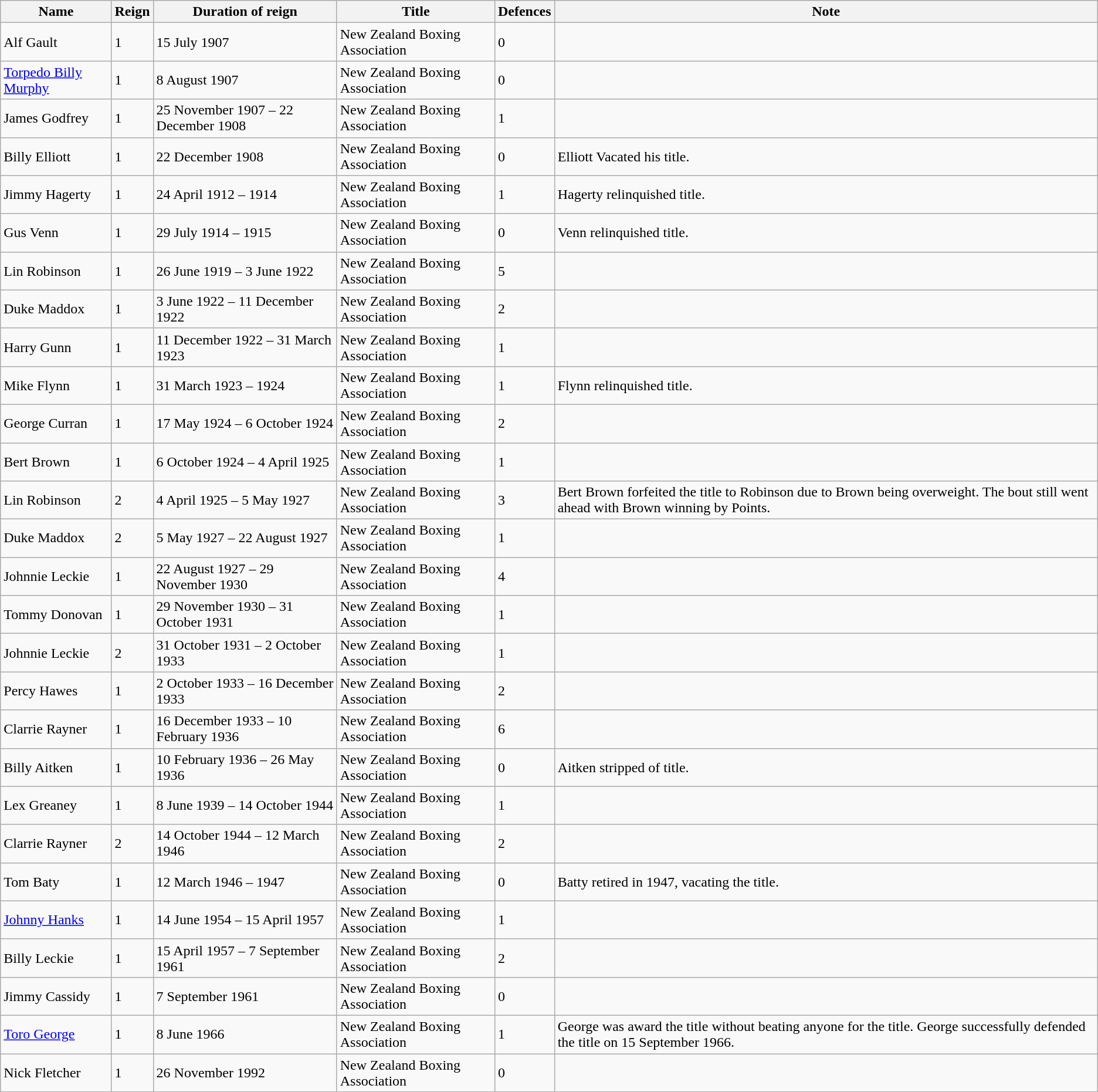<table class="wikitable">
<tr>
<th>Name</th>
<th>Reign</th>
<th>Duration of reign</th>
<th>Title</th>
<th>Defences</th>
<th>Note</th>
</tr>
<tr>
<td>Alf Gault</td>
<td>1</td>
<td>15 July 1907</td>
<td>New Zealand Boxing Association</td>
<td>0</td>
<td></td>
</tr>
<tr>
<td><a href='#'>Torpedo Billy Murphy</a></td>
<td>1</td>
<td>8 August 1907</td>
<td>New Zealand Boxing Association</td>
<td>0</td>
<td></td>
</tr>
<tr>
<td>James Godfrey</td>
<td>1</td>
<td>25 November 1907 – 22 December 1908</td>
<td>New Zealand Boxing Association</td>
<td>1</td>
<td></td>
</tr>
<tr>
<td>Billy Elliott</td>
<td>1</td>
<td>22 December 1908</td>
<td>New Zealand Boxing Association</td>
<td>0</td>
<td>Elliott Vacated his title.</td>
</tr>
<tr>
<td>Jimmy Hagerty</td>
<td>1</td>
<td>24 April 1912 – 1914</td>
<td>New Zealand Boxing Association</td>
<td>1</td>
<td>Hagerty relinquished title.</td>
</tr>
<tr>
<td>Gus Venn</td>
<td>1</td>
<td>29 July 1914 – 1915</td>
<td>New Zealand Boxing Association</td>
<td>0</td>
<td>Venn relinquished title.</td>
</tr>
<tr>
<td>Lin Robinson</td>
<td>1</td>
<td>26 June 1919 – 3 June 1922</td>
<td>New Zealand Boxing Association</td>
<td>5</td>
<td></td>
</tr>
<tr>
<td>Duke Maddox</td>
<td>1</td>
<td>3 June 1922 – 11 December 1922</td>
<td>New Zealand Boxing Association</td>
<td>2</td>
<td></td>
</tr>
<tr>
<td>Harry Gunn</td>
<td>1</td>
<td>11 December 1922 – 31 March 1923</td>
<td>New Zealand Boxing Association</td>
<td>1</td>
<td></td>
</tr>
<tr>
<td>Mike Flynn</td>
<td>1</td>
<td>31 March 1923 – 1924</td>
<td>New Zealand Boxing Association</td>
<td>1</td>
<td>Flynn relinquished title.</td>
</tr>
<tr>
<td>George Curran</td>
<td>1</td>
<td>17 May 1924 – 6 October 1924</td>
<td>New Zealand Boxing Association</td>
<td>2</td>
<td></td>
</tr>
<tr>
<td>Bert Brown</td>
<td>1</td>
<td>6 October 1924 – 4 April 1925</td>
<td>New Zealand Boxing Association</td>
<td>1</td>
<td></td>
</tr>
<tr>
<td>Lin Robinson</td>
<td>2</td>
<td>4 April 1925 – 5 May 1927</td>
<td>New Zealand Boxing Association</td>
<td>3</td>
<td>Bert Brown forfeited the title to Robinson due to Brown being overweight. The bout still went ahead with Brown winning by Points.</td>
</tr>
<tr>
<td>Duke Maddox</td>
<td>2</td>
<td>5 May 1927 – 22 August 1927</td>
<td>New Zealand Boxing Association</td>
<td>1</td>
<td></td>
</tr>
<tr>
<td>Johnnie Leckie</td>
<td>1</td>
<td>22 August 1927 – 29 November 1930</td>
<td>New Zealand Boxing Association</td>
<td>4</td>
<td></td>
</tr>
<tr>
<td>Tommy Donovan</td>
<td>1</td>
<td>29 November 1930 – 31 October 1931</td>
<td>New Zealand Boxing Association</td>
<td>1</td>
<td></td>
</tr>
<tr>
<td>Johnnie Leckie</td>
<td>2</td>
<td>31 October 1931 – 2 October 1933</td>
<td>New Zealand Boxing Association</td>
<td>1</td>
<td></td>
</tr>
<tr>
<td>Percy Hawes</td>
<td>1</td>
<td>2 October 1933 – 16 December 1933</td>
<td>New Zealand Boxing Association</td>
<td>2</td>
<td></td>
</tr>
<tr>
<td>Clarrie Rayner</td>
<td>1</td>
<td>16 December 1933 – 10 February 1936</td>
<td>New Zealand Boxing Association</td>
<td>6</td>
<td></td>
</tr>
<tr>
<td>Billy Aitken</td>
<td>1</td>
<td>10 February 1936 – 26 May 1936</td>
<td>New Zealand Boxing Association</td>
<td>0</td>
<td>Aitken stripped of title.</td>
</tr>
<tr>
<td>Lex Greaney</td>
<td>1</td>
<td>8 June 1939 – 14 October 1944</td>
<td>New Zealand Boxing Association</td>
<td>1</td>
<td></td>
</tr>
<tr>
<td>Clarrie Rayner</td>
<td>2</td>
<td>14 October 1944 – 12 March 1946</td>
<td>New Zealand Boxing Association</td>
<td>2</td>
<td></td>
</tr>
<tr>
<td>Tom Baty</td>
<td>1</td>
<td>12 March 1946 – 1947</td>
<td>New Zealand Boxing Association</td>
<td>0</td>
<td>Batty retired in 1947, vacating the title.</td>
</tr>
<tr>
<td><a href='#'>Johnny Hanks</a></td>
<td>1</td>
<td>14 June 1954 – 15 April 1957</td>
<td>New Zealand Boxing Association</td>
<td>1</td>
<td></td>
</tr>
<tr>
<td>Billy Leckie</td>
<td>1</td>
<td>15 April 1957 – 7 September 1961</td>
<td>New Zealand Boxing Association</td>
<td>2</td>
<td></td>
</tr>
<tr>
<td>Jimmy Cassidy</td>
<td>1</td>
<td>7 September 1961</td>
<td>New Zealand Boxing Association</td>
<td>0</td>
<td></td>
</tr>
<tr>
<td><a href='#'>Toro George</a></td>
<td>1</td>
<td>8 June 1966</td>
<td>New Zealand Boxing Association</td>
<td>1</td>
<td>George was award the title without beating anyone for the title. George successfully defended the title on 15 September 1966.</td>
</tr>
<tr>
<td>Nick Fletcher</td>
<td>1</td>
<td>26 November 1992</td>
<td>New Zealand Boxing Association</td>
<td>0</td>
<td></td>
</tr>
</table>
